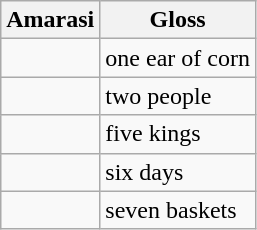<table class="wikitable">
<tr>
<th>Amarasi</th>
<th>Gloss</th>
</tr>
<tr>
<td></td>
<td>one ear of corn</td>
</tr>
<tr>
<td></td>
<td>two people</td>
</tr>
<tr>
<td></td>
<td>five kings</td>
</tr>
<tr>
<td></td>
<td>six days</td>
</tr>
<tr>
<td></td>
<td>seven baskets</td>
</tr>
</table>
